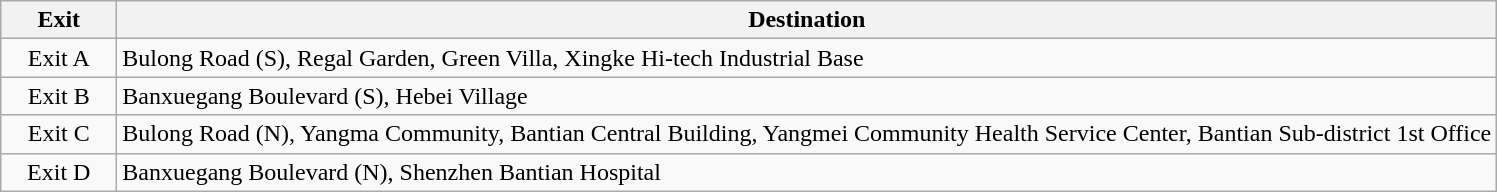<table class="wikitable">
<tr>
<th style="width:70px">Exit</th>
<th>Destination</th>
</tr>
<tr>
<td align="center">Exit A</td>
<td>Bulong Road (S), Regal Garden, Green Villa, Xingke Hi-tech Industrial Base</td>
</tr>
<tr>
<td align="center">Exit B</td>
<td>Banxuegang Boulevard (S), Hebei Village</td>
</tr>
<tr>
<td align="center">Exit C</td>
<td>Bulong Road (N), Yangma Community, Bantian Central Building, Yangmei Community Health Service Center, Bantian Sub-district 1st Office</td>
</tr>
<tr>
<td align="center">Exit D</td>
<td>Banxuegang Boulevard (N), Shenzhen Bantian Hospital</td>
</tr>
</table>
